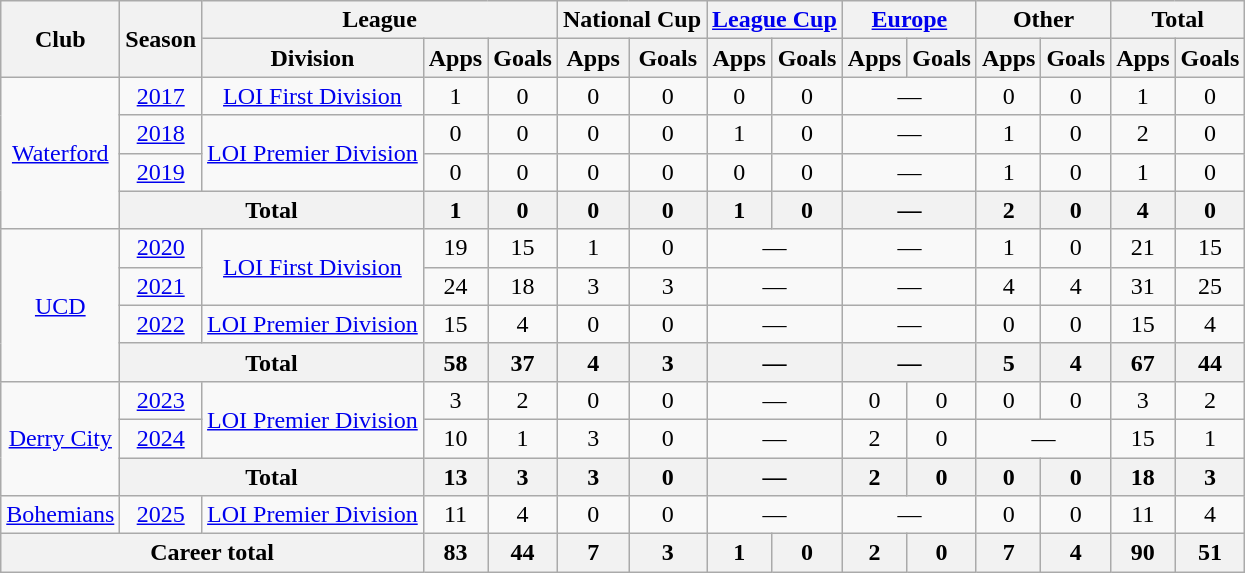<table class=wikitable style="text-align: center">
<tr>
<th rowspan=2>Club</th>
<th rowspan=2>Season</th>
<th colspan=3>League</th>
<th colspan=2>National Cup</th>
<th colspan=2><a href='#'>League Cup</a></th>
<th colspan=2><a href='#'>Europe</a></th>
<th colspan=2>Other</th>
<th colspan=2>Total</th>
</tr>
<tr>
<th>Division</th>
<th>Apps</th>
<th>Goals</th>
<th>Apps</th>
<th>Goals</th>
<th>Apps</th>
<th>Goals</th>
<th>Apps</th>
<th>Goals</th>
<th>Apps</th>
<th>Goals</th>
<th>Apps</th>
<th>Goals</th>
</tr>
<tr>
<td rowspan="4"><a href='#'>Waterford</a></td>
<td><a href='#'>2017</a></td>
<td><a href='#'>LOI First Division</a></td>
<td>1</td>
<td>0</td>
<td>0</td>
<td>0</td>
<td>0</td>
<td>0</td>
<td colspan="2">—</td>
<td>0</td>
<td>0</td>
<td>1</td>
<td>0</td>
</tr>
<tr>
<td><a href='#'>2018</a></td>
<td rowspan="2"><a href='#'>LOI Premier Division</a></td>
<td>0</td>
<td>0</td>
<td>0</td>
<td>0</td>
<td>1</td>
<td>0</td>
<td colspan="2">—</td>
<td>1</td>
<td>0</td>
<td>2</td>
<td>0</td>
</tr>
<tr>
<td><a href='#'>2019</a></td>
<td>0</td>
<td>0</td>
<td>0</td>
<td>0</td>
<td>0</td>
<td>0</td>
<td colspan="2">—</td>
<td>1</td>
<td>0</td>
<td>1</td>
<td>0</td>
</tr>
<tr>
<th colspan="2">Total</th>
<th>1</th>
<th>0</th>
<th>0</th>
<th>0</th>
<th>1</th>
<th>0</th>
<th colspan="2">—</th>
<th>2</th>
<th>0</th>
<th>4</th>
<th>0</th>
</tr>
<tr>
<td rowspan="4"><a href='#'>UCD</a></td>
<td><a href='#'>2020</a></td>
<td rowspan="2"><a href='#'>LOI First Division</a></td>
<td>19</td>
<td>15</td>
<td>1</td>
<td>0</td>
<td colspan="2">—</td>
<td colspan="2">—</td>
<td>1</td>
<td>0</td>
<td>21</td>
<td>15</td>
</tr>
<tr>
<td><a href='#'>2021</a></td>
<td>24</td>
<td>18</td>
<td>3</td>
<td>3</td>
<td colspan="2">—</td>
<td colspan="2">—</td>
<td>4</td>
<td>4</td>
<td>31</td>
<td>25</td>
</tr>
<tr>
<td><a href='#'>2022</a></td>
<td><a href='#'>LOI Premier Division</a></td>
<td>15</td>
<td>4</td>
<td>0</td>
<td>0</td>
<td colspan="2">—</td>
<td colspan="2">—</td>
<td>0</td>
<td>0</td>
<td>15</td>
<td>4</td>
</tr>
<tr>
<th colspan="2">Total</th>
<th>58</th>
<th>37</th>
<th>4</th>
<th>3</th>
<th colspan="2">—</th>
<th colspan="2">—</th>
<th>5</th>
<th>4</th>
<th>67</th>
<th>44</th>
</tr>
<tr>
<td rowspan="3"><a href='#'>Derry City</a></td>
<td><a href='#'>2023</a></td>
<td rowspan="2"><a href='#'>LOI Premier Division</a></td>
<td>3</td>
<td>2</td>
<td>0</td>
<td>0</td>
<td colspan="2">—</td>
<td>0</td>
<td>0</td>
<td>0</td>
<td>0</td>
<td>3</td>
<td>2</td>
</tr>
<tr>
<td><a href='#'>2024</a></td>
<td>10</td>
<td>1</td>
<td>3</td>
<td>0</td>
<td colspan="2">—</td>
<td>2</td>
<td>0</td>
<td colspan="2">—</td>
<td>15</td>
<td>1</td>
</tr>
<tr>
<th colspan="2">Total</th>
<th>13</th>
<th>3</th>
<th>3</th>
<th>0</th>
<th colspan="2">—</th>
<th>2</th>
<th>0</th>
<th>0</th>
<th>0</th>
<th>18</th>
<th>3</th>
</tr>
<tr>
<td><a href='#'>Bohemians</a></td>
<td><a href='#'>2025</a></td>
<td><a href='#'>LOI Premier Division</a></td>
<td>11</td>
<td>4</td>
<td>0</td>
<td>0</td>
<td colspan="2">—</td>
<td colspan="2">—</td>
<td>0</td>
<td>0</td>
<td>11</td>
<td>4</td>
</tr>
<tr>
<th colspan="3">Career total</th>
<th>83</th>
<th>44</th>
<th>7</th>
<th>3</th>
<th>1</th>
<th>0</th>
<th>2</th>
<th>0</th>
<th>7</th>
<th>4</th>
<th>90</th>
<th>51</th>
</tr>
</table>
